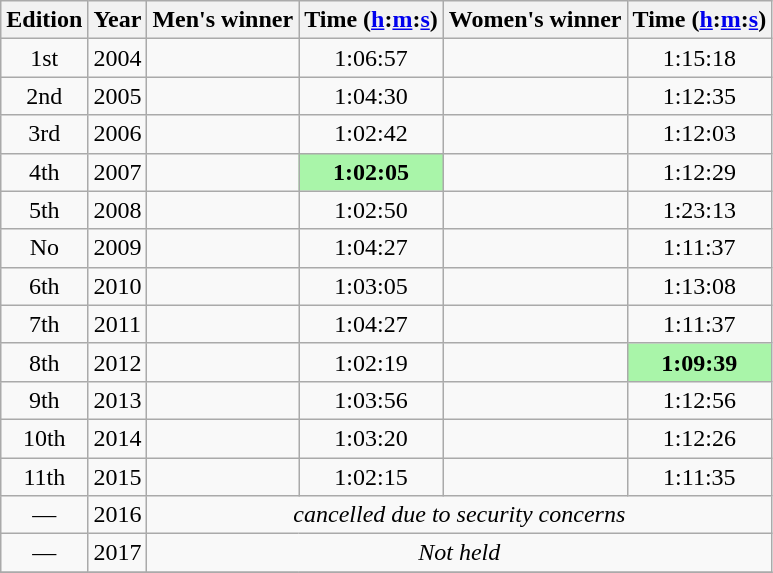<table class="wikitable sortable" style="text-align:center">
<tr>
<th class=unsortable>Edition</th>
<th>Year</th>
<th class=unsortable>Men's winner</th>
<th>Time (<a href='#'>h</a>:<a href='#'>m</a>:<a href='#'>s</a>)</th>
<th class=unsortable>Women's winner</th>
<th>Time (<a href='#'>h</a>:<a href='#'>m</a>:<a href='#'>s</a>)</th>
</tr>
<tr>
<td>1st</td>
<td>2004</td>
<td align=left></td>
<td>1:06:57</td>
<td align=left></td>
<td>1:15:18</td>
</tr>
<tr>
<td>2nd</td>
<td>2005</td>
<td align=left></td>
<td>1:04:30</td>
<td align=left></td>
<td>1:12:35</td>
</tr>
<tr>
<td>3rd</td>
<td>2006</td>
<td align=left></td>
<td>1:02:42</td>
<td align=left></td>
<td>1:12:03</td>
</tr>
<tr>
<td>4th</td>
<td>2007</td>
<td align=left></td>
<td bgcolor=#A9F5A9><strong>1:02:05</strong></td>
<td align=left></td>
<td>1:12:29</td>
</tr>
<tr>
<td>5th</td>
<td>2008</td>
<td align=left></td>
<td>1:02:50</td>
<td align=left></td>
<td>1:23:13</td>
</tr>
<tr>
<td>No</td>
<td>2009</td>
<td align=left></td>
<td>1:04:27</td>
<td align=left></td>
<td>1:11:37</td>
</tr>
<tr>
<td>6th</td>
<td>2010</td>
<td align=left></td>
<td>1:03:05</td>
<td align=left></td>
<td>1:13:08</td>
</tr>
<tr>
<td>7th</td>
<td>2011</td>
<td align=left></td>
<td>1:04:27</td>
<td align=left></td>
<td>1:11:37</td>
</tr>
<tr>
<td>8th</td>
<td>2012</td>
<td align=left></td>
<td>1:02:19</td>
<td align=left></td>
<td bgcolor=#A9F5A9><strong>1:09:39</strong></td>
</tr>
<tr>
<td>9th</td>
<td>2013</td>
<td align=left></td>
<td>1:03:56</td>
<td align=left></td>
<td>1:12:56</td>
</tr>
<tr>
<td>10th</td>
<td>2014</td>
<td align=left></td>
<td>1:03:20</td>
<td align=left></td>
<td>1:12:26</td>
</tr>
<tr>
<td>11th</td>
<td>2015</td>
<td align=left></td>
<td>1:02:15</td>
<td align=left></td>
<td>1:11:35</td>
</tr>
<tr>
<td>—</td>
<td>2016</td>
<td colspan=4><em>cancelled due to security concerns</em></td>
</tr>
<tr>
<td>—</td>
<td>2017</td>
<td colspan=4><em>Not held</em></td>
</tr>
<tr>
</tr>
</table>
